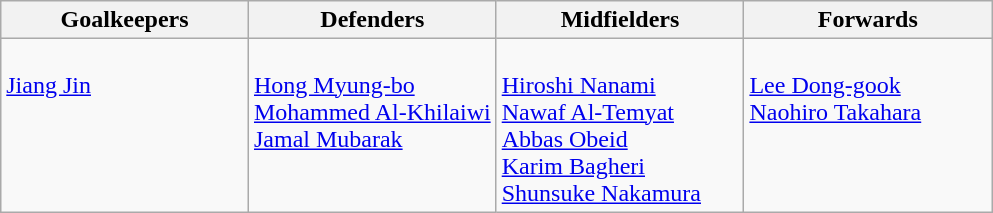<table class="wikitable">
<tr>
<th width="25%">Goalkeepers</th>
<th width="25%">Defenders</th>
<th width="25%">Midfielders</th>
<th width="25%">Forwards</th>
</tr>
<tr>
<td align=left valign=top><br> <a href='#'>Jiang Jin</a></td>
<td align=left valign=top><br> <a href='#'>Hong Myung-bo</a> <br>
 <a href='#'>Mohammed Al-Khilaiwi</a> <br>
 <a href='#'>Jamal Mubarak</a></td>
<td align=left valign=top><br> <a href='#'>Hiroshi Nanami</a> <br>
 <a href='#'>Nawaf Al-Temyat</a> <br>
 <a href='#'>Abbas Obeid</a> <br>
 <a href='#'>Karim Bagheri</a> <br>
 <a href='#'>Shunsuke Nakamura</a></td>
<td align=left valign=top><br> <a href='#'>Lee Dong-gook</a> <br>
 <a href='#'>Naohiro Takahara</a></td>
</tr>
</table>
